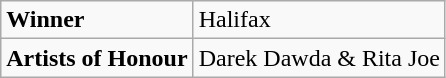<table class="wikitable">
<tr>
<td><strong>Winner</strong></td>
<td>Halifax</td>
</tr>
<tr>
<td><strong>Artists of Honour</strong></td>
<td>Darek Dawda & Rita Joe</td>
</tr>
</table>
